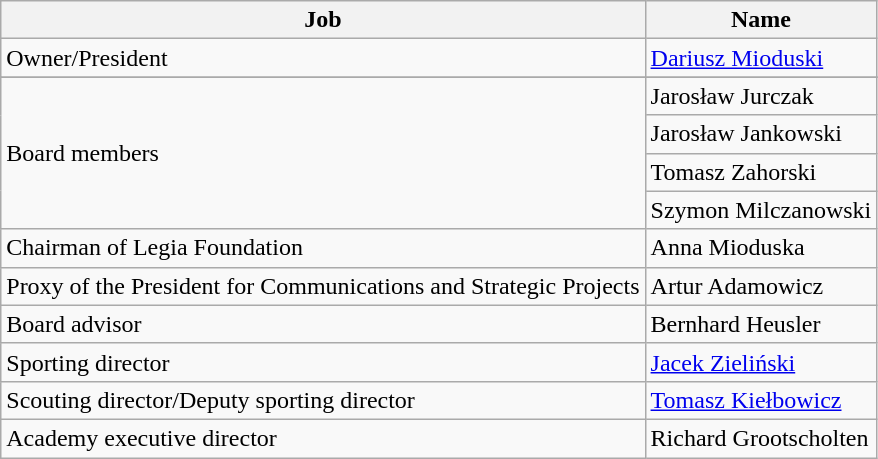<table class="wikitable">
<tr>
<th>Job</th>
<th>Name</th>
</tr>
<tr>
<td>Owner/President</td>
<td> <a href='#'>Dariusz Mioduski</a></td>
</tr>
<tr>
</tr>
<tr>
<td rowspan="4">Board members</td>
<td> Jarosław Jurczak</td>
</tr>
<tr>
<td> Jarosław Jankowski</td>
</tr>
<tr>
<td> Tomasz Zahorski</td>
</tr>
<tr>
<td> Szymon Milczanowski</td>
</tr>
<tr>
<td>Chairman of Legia Foundation</td>
<td> Anna Mioduska</td>
</tr>
<tr>
<td>Proxy of the President for Communications and Strategic Projects</td>
<td> Artur Adamowicz</td>
</tr>
<tr>
<td>Board advisor</td>
<td> Bernhard Heusler</td>
</tr>
<tr>
<td>Sporting director</td>
<td> <a href='#'>Jacek Zieliński</a></td>
</tr>
<tr>
<td>Scouting director/Deputy sporting director</td>
<td> <a href='#'>Tomasz Kiełbowicz</a></td>
</tr>
<tr>
<td>Academy executive director</td>
<td> Richard Grootscholten</td>
</tr>
</table>
